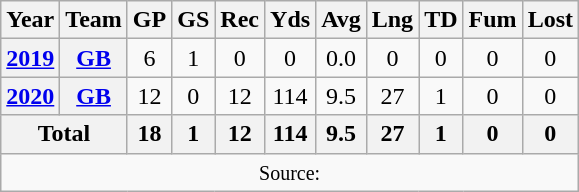<table class="wikitable" style="text-align:center">
<tr>
<th>Year</th>
<th>Team</th>
<th>GP</th>
<th>GS</th>
<th>Rec</th>
<th>Yds</th>
<th>Avg</th>
<th>Lng</th>
<th>TD</th>
<th>Fum</th>
<th>Lost</th>
</tr>
<tr>
<th><a href='#'>2019</a></th>
<th><a href='#'>GB</a></th>
<td>6</td>
<td>1</td>
<td>0</td>
<td>0</td>
<td>0.0</td>
<td>0</td>
<td>0</td>
<td>0</td>
<td>0</td>
</tr>
<tr>
<th><a href='#'>2020</a></th>
<th><a href='#'>GB</a></th>
<td>12</td>
<td>0</td>
<td>12</td>
<td>114</td>
<td>9.5</td>
<td>27</td>
<td>1</td>
<td>0</td>
<td>0</td>
</tr>
<tr>
<th colspan="2">Total</th>
<th>18</th>
<th>1</th>
<th>12</th>
<th>114</th>
<th>9.5</th>
<th>27</th>
<th>1</th>
<th>0</th>
<th>0</th>
</tr>
<tr>
<td colspan="11"><small>Source: </small></td>
</tr>
</table>
